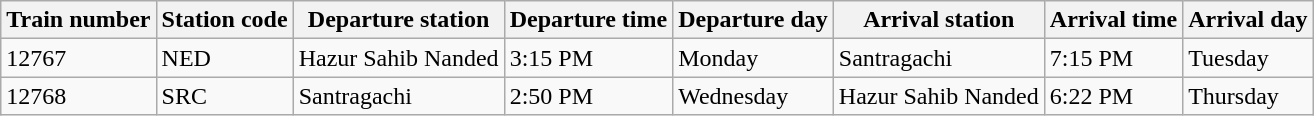<table class="wikitable">
<tr>
<th>Train number</th>
<th>Station code</th>
<th>Departure station</th>
<th>Departure time</th>
<th>Departure day</th>
<th>Arrival station</th>
<th>Arrival time</th>
<th>Arrival day</th>
</tr>
<tr>
<td>12767</td>
<td>NED</td>
<td>Hazur Sahib Nanded</td>
<td>3:15 PM</td>
<td>Monday</td>
<td>Santragachi</td>
<td>7:15 PM</td>
<td>Tuesday</td>
</tr>
<tr>
<td>12768</td>
<td>SRC</td>
<td>Santragachi</td>
<td>2:50 PM</td>
<td>Wednesday</td>
<td>Hazur Sahib Nanded</td>
<td>6:22 PM</td>
<td>Thursday</td>
</tr>
</table>
